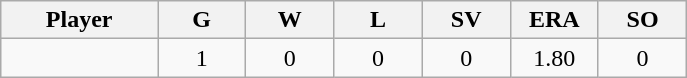<table class="wikitable sortable">
<tr>
<th bgcolor="#DDDDFF" width="16%">Player</th>
<th bgcolor="#DDDDFF" width="9%">G</th>
<th bgcolor="#DDDDFF" width="9%">W</th>
<th bgcolor="#DDDDFF" width="9%">L</th>
<th bgcolor="#DDDDFF" width="9%">SV</th>
<th bgcolor="#DDDDFF" width="9%">ERA</th>
<th bgcolor="#DDDDFF" width="9%">SO</th>
</tr>
<tr align="center">
<td></td>
<td>1</td>
<td>0</td>
<td>0</td>
<td>0</td>
<td>1.80</td>
<td>0</td>
</tr>
</table>
